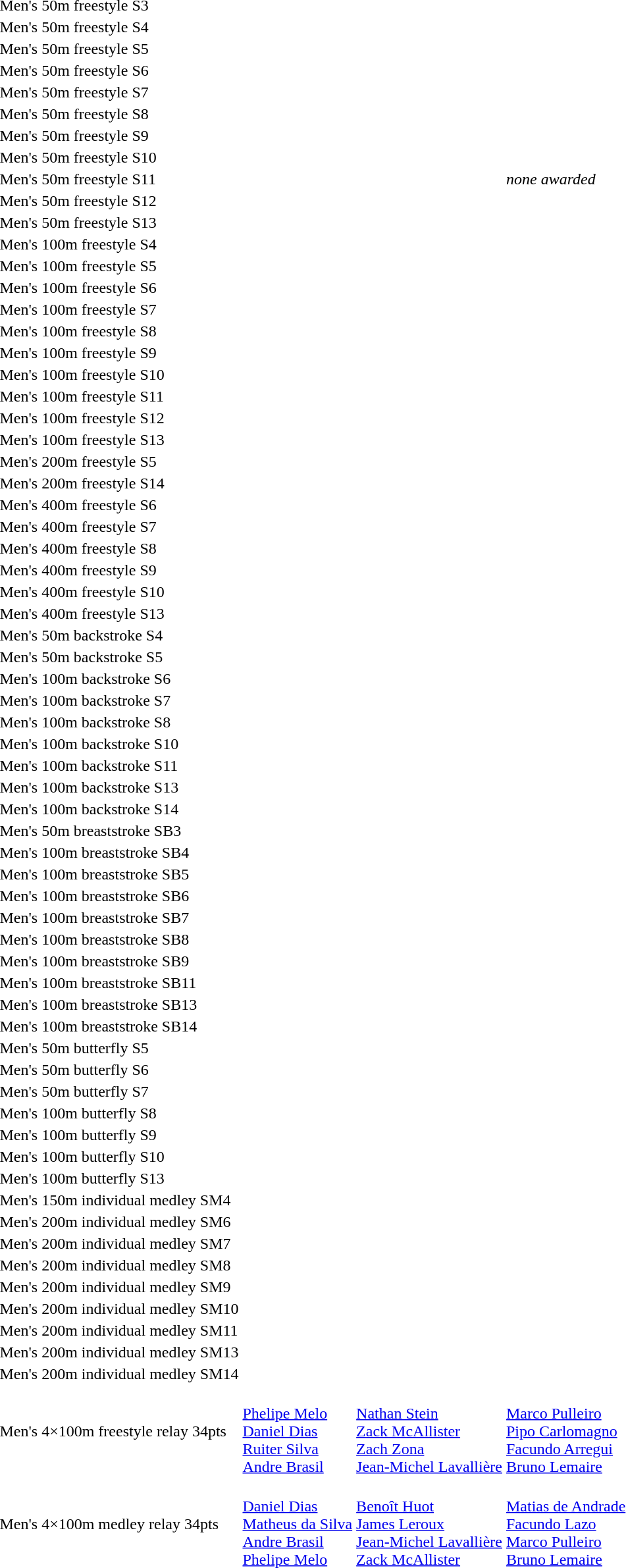<table>
<tr>
<td>Men's 50m freestyle S3<br></td>
<td></td>
<td></td>
<td></td>
</tr>
<tr>
<td>Men's 50m freestyle S4<br></td>
<td></td>
<td></td>
<td></td>
</tr>
<tr>
<td>Men's 50m freestyle S5<br></td>
<td></td>
<td></td>
<td></td>
</tr>
<tr>
<td>Men's 50m freestyle S6<br></td>
<td></td>
<td></td>
<td></td>
</tr>
<tr>
<td>Men's 50m freestyle S7<br></td>
<td></td>
<td></td>
<td></td>
</tr>
<tr>
<td>Men's 50m freestyle S8<br></td>
<td></td>
<td></td>
<td></td>
</tr>
<tr>
<td>Men's 50m freestyle S9<br></td>
<td></td>
<td></td>
<td></td>
</tr>
<tr>
<td>Men's 50m freestyle S10<br></td>
<td></td>
<td></td>
<td></td>
</tr>
<tr>
<td>Men's 50m freestyle S11<br></td>
<td></td>
<td><br></td>
<td><em>none awarded</em></td>
</tr>
<tr>
<td>Men's 50m freestyle S12<br></td>
<td></td>
<td></td>
<td></td>
</tr>
<tr>
<td>Men's 50m freestyle S13<br></td>
<td></td>
<td></td>
<td></td>
</tr>
<tr>
<td>Men's 100m freestyle S4<br></td>
<td></td>
<td></td>
<td></td>
</tr>
<tr>
<td>Men's 100m freestyle S5<br></td>
<td></td>
<td></td>
<td></td>
</tr>
<tr>
<td>Men's 100m freestyle S6<br></td>
<td></td>
<td></td>
<td></td>
</tr>
<tr>
<td>Men's 100m freestyle S7<br></td>
<td></td>
<td></td>
<td></td>
</tr>
<tr>
<td>Men's 100m freestyle S8<br></td>
<td></td>
<td></td>
<td></td>
</tr>
<tr>
<td>Men's 100m freestyle S9<br></td>
<td></td>
<td></td>
<td></td>
</tr>
<tr>
<td>Men's 100m freestyle S10<br></td>
<td></td>
<td></td>
<td></td>
</tr>
<tr>
<td>Men's 100m freestyle S11<br></td>
<td></td>
<td></td>
<td></td>
</tr>
<tr>
<td>Men's 100m freestyle S12<br></td>
<td></td>
<td></td>
<td></td>
</tr>
<tr>
<td>Men's 100m freestyle S13<br></td>
<td></td>
<td></td>
<td></td>
</tr>
<tr>
<td>Men's 200m freestyle S5<br></td>
<td></td>
<td></td>
<td></td>
</tr>
<tr>
<td>Men's 200m freestyle S14<br></td>
<td></td>
<td></td>
<td></td>
</tr>
<tr>
<td>Men's 400m freestyle S6<br></td>
<td></td>
<td></td>
<td></td>
</tr>
<tr>
<td>Men's 400m freestyle S7<br></td>
<td></td>
<td></td>
<td></td>
</tr>
<tr>
<td>Men's 400m freestyle S8<br></td>
<td></td>
<td></td>
<td></td>
</tr>
<tr>
<td>Men's 400m freestyle S9<br></td>
<td></td>
<td></td>
<td></td>
</tr>
<tr>
<td>Men's 400m freestyle S10<br></td>
<td></td>
<td></td>
<td></td>
</tr>
<tr>
<td>Men's 400m freestyle S13<br></td>
<td></td>
<td></td>
<td></td>
</tr>
<tr>
<td>Men's 50m backstroke S4<br></td>
<td></td>
<td></td>
<td></td>
</tr>
<tr>
<td>Men's 50m backstroke S5<br></td>
<td></td>
<td></td>
<td></td>
</tr>
<tr>
<td>Men's 100m backstroke S6<br></td>
<td></td>
<td></td>
<td></td>
</tr>
<tr>
<td>Men's 100m backstroke S7<br></td>
<td></td>
<td></td>
<td></td>
</tr>
<tr>
<td>Men's 100m backstroke S8<br></td>
<td></td>
<td></td>
<td></td>
</tr>
<tr>
<td>Men's 100m backstroke S10<br></td>
<td></td>
<td></td>
<td></td>
</tr>
<tr>
<td>Men's 100m backstroke S11<br></td>
<td></td>
<td></td>
<td></td>
</tr>
<tr>
<td>Men's 100m backstroke S13<br></td>
<td></td>
<td></td>
<td></td>
</tr>
<tr>
<td>Men's 100m backstroke S14<br></td>
<td></td>
<td></td>
<td></td>
</tr>
<tr>
<td>Men's 50m breaststroke SB3<br></td>
<td></td>
<td></td>
<td></td>
</tr>
<tr>
<td>Men's 100m breaststroke SB4<br></td>
<td></td>
<td></td>
<td></td>
</tr>
<tr>
<td>Men's 100m breaststroke SB5<br></td>
<td></td>
<td></td>
<td></td>
</tr>
<tr>
<td>Men's 100m breaststroke SB6<br></td>
<td></td>
<td></td>
<td></td>
</tr>
<tr>
<td>Men's 100m breaststroke SB7<br></td>
<td></td>
<td></td>
<td></td>
</tr>
<tr>
<td>Men's 100m breaststroke SB8<br></td>
<td></td>
<td></td>
<td></td>
</tr>
<tr>
<td>Men's 100m breaststroke SB9<br></td>
<td></td>
<td></td>
<td></td>
</tr>
<tr>
<td>Men's 100m breaststroke SB11<br></td>
<td></td>
<td></td>
<td></td>
</tr>
<tr>
<td>Men's 100m breaststroke SB13<br></td>
<td></td>
<td></td>
<td></td>
</tr>
<tr>
<td>Men's 100m breaststroke SB14<br></td>
<td></td>
<td></td>
<td></td>
</tr>
<tr>
<td>Men's 50m butterfly S5<br></td>
<td></td>
<td></td>
<td></td>
</tr>
<tr>
<td>Men's 50m butterfly S6<br></td>
<td></td>
<td></td>
<td></td>
</tr>
<tr>
<td>Men's 50m butterfly S7<br></td>
<td></td>
<td></td>
<td></td>
</tr>
<tr>
<td>Men's 100m butterfly S8<br></td>
<td></td>
<td></td>
<td></td>
</tr>
<tr>
<td>Men's 100m butterfly S9<br></td>
<td></td>
<td></td>
<td></td>
</tr>
<tr>
<td>Men's 100m butterfly S10<br></td>
<td></td>
<td></td>
<td></td>
</tr>
<tr>
<td>Men's 100m butterfly S13<br></td>
<td></td>
<td></td>
<td></td>
</tr>
<tr>
<td>Men's 150m individual medley SM4<br></td>
<td></td>
<td></td>
<td></td>
</tr>
<tr>
<td>Men's 200m individual medley SM6<br></td>
<td></td>
<td></td>
<td></td>
</tr>
<tr>
<td>Men's 200m individual medley SM7<br></td>
<td></td>
<td></td>
<td></td>
</tr>
<tr>
<td>Men's 200m individual medley SM8<br></td>
<td></td>
<td></td>
<td></td>
</tr>
<tr>
<td>Men's 200m individual medley SM9<br></td>
<td></td>
<td></td>
<td></td>
</tr>
<tr>
<td>Men's 200m individual medley SM10<br></td>
<td></td>
<td></td>
<td></td>
</tr>
<tr>
<td>Men's 200m individual medley SM11<br></td>
<td></td>
<td></td>
<td></td>
</tr>
<tr>
<td>Men's 200m individual medley SM13<br></td>
<td></td>
<td></td>
<td></td>
</tr>
<tr>
<td>Men's 200m individual medley SM14<br></td>
<td></td>
<td></td>
<td></td>
</tr>
<tr>
<td>Men's 4×100m freestyle relay 34pts<br></td>
<td><br><a href='#'>Phelipe Melo</a><br><a href='#'>Daniel Dias</a><br><a href='#'>Ruiter Silva</a><br><a href='#'>Andre Brasil</a></td>
<td><br><a href='#'>Nathan Stein</a><br><a href='#'>Zack McAllister</a><br><a href='#'>Zach Zona</a><br><a href='#'>Jean-Michel Lavallière</a></td>
<td><br><a href='#'>Marco Pulleiro</a><br><a href='#'>Pipo Carlomagno</a><br><a href='#'>Facundo Arregui</a><br><a href='#'>Bruno Lemaire</a></td>
</tr>
<tr>
<td>Men's 4×100m medley relay 34pts<br></td>
<td><br><a href='#'>Daniel Dias</a><br><a href='#'>Matheus da Silva</a><br><a href='#'>Andre Brasil</a><br><a href='#'>Phelipe Melo</a></td>
<td><br><a href='#'>Benoît Huot</a><br><a href='#'>James Leroux</a><br><a href='#'>Jean-Michel Lavallière</a><br><a href='#'>Zack McAllister</a></td>
<td><br><a href='#'>Matias de Andrade</a><br><a href='#'>Facundo Lazo</a><br><a href='#'>Marco Pulleiro</a><br><a href='#'>Bruno Lemaire</a></td>
</tr>
</table>
